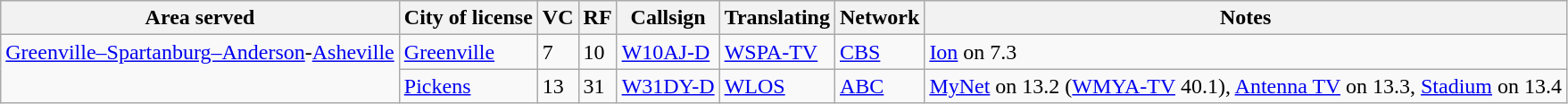<table class="sortable wikitable" style="margin: 1em 1em 1em 0; background: #f9f9f9;">
<tr>
<th>Area served</th>
<th>City of license</th>
<th>VC</th>
<th>RF</th>
<th>Callsign</th>
<th>Translating</th>
<th>Network</th>
<th class="unsortable">Notes</th>
</tr>
<tr style="vertical-align: top; text-align: left;">
<td rowspan="2"><a href='#'>Greenville–Spartanburg–Anderson</a>-<a href='#'>Asheville</a></td>
<td><a href='#'>Greenville</a></td>
<td>7</td>
<td>10</td>
<td><a href='#'>W10AJ-D</a></td>
<td><a href='#'>WSPA-TV</a></td>
<td><a href='#'>CBS</a></td>
<td><a href='#'>Ion</a> on 7.3</td>
</tr>
<tr style="vertical-align: top; text-align: left;">
<td><a href='#'>Pickens</a></td>
<td>13</td>
<td>31</td>
<td><a href='#'>W31DY-D</a></td>
<td><a href='#'>WLOS</a></td>
<td><a href='#'>ABC</a></td>
<td><a href='#'>MyNet</a> on 13.2 (<a href='#'>WMYA-TV</a> 40.1), <a href='#'>Antenna TV</a> on 13.3, <a href='#'>Stadium</a> on 13.4</td>
</tr>
</table>
